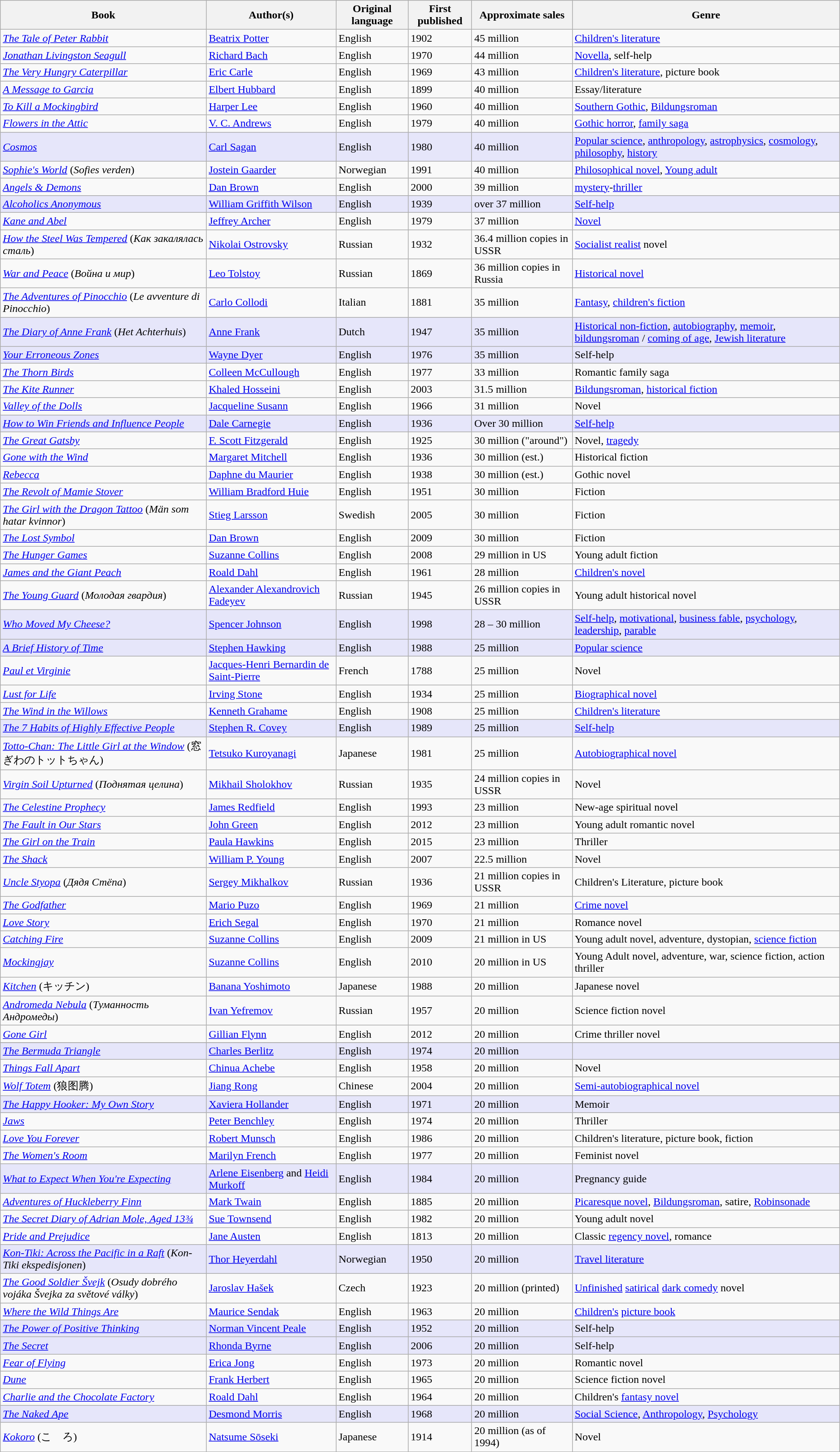<table class="wikitable sortable">
<tr ">
<th>Book</th>
<th>Author(s)</th>
<th>Original language</th>
<th>First published</th>
<th>Approximate sales</th>
<th>Genre</th>
</tr>
<tr>
<td><em><a href='#'>The Tale of Peter Rabbit</a></em></td>
<td><a href='#'>Beatrix Potter</a></td>
<td>English</td>
<td>1902</td>
<td>45 million</td>
<td><a href='#'>Children's literature</a></td>
</tr>
<tr>
<td><em><a href='#'>Jonathan Livingston Seagull</a></em></td>
<td><a href='#'>Richard Bach</a></td>
<td>English</td>
<td>1970</td>
<td>44 million</td>
<td><a href='#'>Novella</a>, self-help</td>
</tr>
<tr>
<td><em><a href='#'>The Very Hungry Caterpillar</a></em></td>
<td><a href='#'>Eric Carle</a></td>
<td>English</td>
<td>1969</td>
<td>43 million</td>
<td><a href='#'>Children's literature</a>, picture book</td>
</tr>
<tr>
<td><em><a href='#'>A Message to Garcia</a></em></td>
<td><a href='#'>Elbert Hubbard</a></td>
<td>English</td>
<td>1899</td>
<td>40 million</td>
<td>Essay/literature</td>
</tr>
<tr>
<td><em><a href='#'>To Kill a Mockingbird</a></em></td>
<td><a href='#'>Harper Lee</a></td>
<td>English</td>
<td>1960</td>
<td>40 million</td>
<td><a href='#'>Southern Gothic</a>, <a href='#'>Bildungsroman</a></td>
</tr>
<tr>
<td><em><a href='#'>Flowers in the Attic</a></em></td>
<td><a href='#'>V. C. Andrews</a></td>
<td>English</td>
<td>1979</td>
<td>40 million</td>
<td><a href='#'>Gothic horror</a>, <a href='#'>family saga</a></td>
</tr>
<tr style="background:lavender;">
<td><em><a href='#'>Cosmos</a></em></td>
<td><a href='#'>Carl Sagan</a></td>
<td>English</td>
<td>1980</td>
<td>40 million</td>
<td><a href='#'>Popular science</a>, <a href='#'>anthropology</a>, <a href='#'>astrophysics</a>, <a href='#'>cosmology</a>, <a href='#'>philosophy</a>, <a href='#'>history</a></td>
</tr>
<tr>
<td><em><a href='#'>Sophie's World</a></em> (<em>Sofies verden</em>)</td>
<td><a href='#'>Jostein Gaarder</a></td>
<td>Norwegian</td>
<td>1991</td>
<td>40 million</td>
<td><a href='#'>Philosophical novel</a>, <a href='#'>Young adult</a></td>
</tr>
<tr>
<td><em><a href='#'>Angels & Demons</a></em></td>
<td><a href='#'>Dan Brown</a></td>
<td>English</td>
<td>2000</td>
<td>39 million</td>
<td><a href='#'>mystery</a>-<a href='#'>thriller</a></td>
</tr>
<tr style="background:lavender;">
<td><em><a href='#'>Alcoholics Anonymous</a></em></td>
<td><a href='#'>William Griffith Wilson</a></td>
<td>English</td>
<td>1939</td>
<td>over 37 million</td>
<td><a href='#'>Self-help</a></td>
</tr>
<tr>
<td><em><a href='#'>Kane and Abel</a></em></td>
<td><a href='#'>Jeffrey Archer</a></td>
<td>English</td>
<td>1979</td>
<td>37 million</td>
<td><a href='#'>Novel</a></td>
</tr>
<tr>
<td><em><a href='#'>How the Steel Was Tempered</a></em> (<em>Как закалялась сталь</em>)</td>
<td><a href='#'>Nikolai Ostrovsky</a></td>
<td>Russian</td>
<td>1932</td>
<td>36.4 million copies in USSR</td>
<td><a href='#'>Socialist realist</a> novel</td>
</tr>
<tr>
<td><em><a href='#'>War and Peace</a></em> (<em>Война и мир</em>)</td>
<td><a href='#'>Leo Tolstoy</a></td>
<td>Russian</td>
<td>1869</td>
<td>36 million copies in Russia</td>
<td><a href='#'>Historical novel</a></td>
</tr>
<tr>
<td><em><a href='#'>The Adventures of Pinocchio</a></em> (<em>Le avventure di Pinocchio</em>)</td>
<td><a href='#'>Carlo Collodi</a></td>
<td>Italian</td>
<td>1881</td>
<td data-sort-value="80.1 million">35 million</td>
<td><a href='#'>Fantasy</a>, <a href='#'>children's fiction</a></td>
</tr>
<tr style="background:lavender;">
<td><em><a href='#'>The Diary of Anne Frank</a></em> (<em>Het Achterhuis</em>)</td>
<td><a href='#'>Anne Frank</a></td>
<td>Dutch</td>
<td>1947</td>
<td>35 million</td>
<td><a href='#'>Historical non-fiction</a>, <a href='#'>autobiography</a>, <a href='#'>memoir</a>, <a href='#'>bildungsroman</a> / <a href='#'>coming of age</a>, <a href='#'>Jewish literature</a></td>
</tr>
<tr style="background:lavender;">
<td><em><a href='#'>Your Erroneous Zones</a></em></td>
<td><a href='#'>Wayne Dyer</a></td>
<td>English</td>
<td>1976</td>
<td>35 million</td>
<td>Self-help</td>
</tr>
<tr>
<td><em><a href='#'>The Thorn Birds</a></em></td>
<td><a href='#'>Colleen McCullough</a></td>
<td>English</td>
<td>1977</td>
<td>33 million</td>
<td>Romantic family saga</td>
</tr>
<tr>
<td><em><a href='#'>The Kite Runner</a></em></td>
<td><a href='#'>Khaled Hosseini</a></td>
<td>English</td>
<td>2003</td>
<td>31.5 million</td>
<td><a href='#'>Bildungsroman</a>, <a href='#'>historical fiction</a></td>
</tr>
<tr>
<td><em><a href='#'>Valley of the Dolls</a></em></td>
<td><a href='#'>Jacqueline Susann</a></td>
<td>English</td>
<td>1966</td>
<td>31 million</td>
<td>Novel</td>
</tr>
<tr style="background:lavender;">
<td><em><a href='#'>How to Win Friends and Influence People</a></em></td>
<td><a href='#'>Dale Carnegie</a></td>
<td>English</td>
<td>1936</td>
<td>Over 30 million</td>
<td><a href='#'>Self-help</a></td>
</tr>
<tr>
<td><em><a href='#'>The Great Gatsby</a></em></td>
<td><a href='#'>F. Scott Fitzgerald</a></td>
<td>English</td>
<td>1925</td>
<td>30 million ("around")</td>
<td>Novel, <a href='#'>tragedy</a></td>
</tr>
<tr>
<td><em><a href='#'>Gone with the Wind</a></em></td>
<td><a href='#'>Margaret Mitchell</a></td>
<td>English</td>
<td>1936</td>
<td>30 million (est.)</td>
<td>Historical fiction</td>
</tr>
<tr>
<td><em><a href='#'>Rebecca</a></em></td>
<td><a href='#'>Daphne du Maurier</a></td>
<td>English</td>
<td>1938</td>
<td>30 million (est.)</td>
<td>Gothic novel</td>
</tr>
<tr>
<td><em><a href='#'>The Revolt of Mamie Stover</a></em></td>
<td><a href='#'>William Bradford Huie</a></td>
<td>English</td>
<td>1951</td>
<td>30 million</td>
<td>Fiction</td>
</tr>
<tr>
<td><em><a href='#'>The Girl with the Dragon Tattoo</a></em> (<em>Män som hatar kvinnor</em>)</td>
<td><a href='#'>Stieg Larsson</a></td>
<td>Swedish</td>
<td>2005</td>
<td>30 million</td>
<td>Fiction</td>
</tr>
<tr>
<td><em><a href='#'>The Lost Symbol</a></em></td>
<td><a href='#'>Dan Brown</a></td>
<td>English</td>
<td>2009</td>
<td>30 million</td>
<td>Fiction</td>
</tr>
<tr>
<td><em><a href='#'>The Hunger Games</a></em></td>
<td><a href='#'>Suzanne Collins</a></td>
<td>English</td>
<td>2008</td>
<td>29 million in US</td>
<td>Young adult fiction</td>
</tr>
<tr>
<td><em><a href='#'>James and the Giant Peach</a></em></td>
<td><a href='#'>Roald Dahl</a></td>
<td>English</td>
<td>1961</td>
<td>28 million</td>
<td><a href='#'>Children's novel</a></td>
</tr>
<tr>
<td><em><a href='#'>The Young Guard</a></em> (<em>Молодая гвардия</em>)</td>
<td><a href='#'>Alexander Alexandrovich Fadeyev</a></td>
<td>Russian</td>
<td>1945</td>
<td>26 million copies in USSR</td>
<td>Young adult historical novel</td>
</tr>
<tr style="background:lavender;">
<td><em><a href='#'>Who Moved My Cheese?</a></em></td>
<td><a href='#'>Spencer Johnson</a></td>
<td>English</td>
<td>1998</td>
<td>28 – 30 million</td>
<td><a href='#'>Self-help</a>, <a href='#'>motivational</a>, <a href='#'>business fable</a>, <a href='#'>psychology</a>, <a href='#'>leadership</a>, <a href='#'>parable</a></td>
</tr>
<tr style="background:lavender;">
<td><em><a href='#'>A Brief History of Time</a></em></td>
<td><a href='#'>Stephen Hawking</a></td>
<td>English</td>
<td>1988</td>
<td>25 million</td>
<td><a href='#'>Popular science</a></td>
</tr>
<tr>
<td><em><a href='#'>Paul et Virginie</a></em></td>
<td><a href='#'>Jacques-Henri Bernardin de Saint-Pierre</a></td>
<td>French</td>
<td>1788</td>
<td>25 million</td>
<td>Novel</td>
</tr>
<tr>
<td><em><a href='#'>Lust for Life</a></em></td>
<td><a href='#'>Irving Stone</a></td>
<td>English</td>
<td>1934</td>
<td>25 million</td>
<td><a href='#'>Biographical novel</a></td>
</tr>
<tr>
<td><em><a href='#'>The Wind in the Willows</a></em></td>
<td><a href='#'>Kenneth Grahame</a></td>
<td>English</td>
<td>1908</td>
<td>25 million</td>
<td><a href='#'>Children's literature</a></td>
</tr>
<tr style="background:lavender;">
<td><em><a href='#'>The 7 Habits of Highly Effective People</a></em></td>
<td><a href='#'>Stephen R. Covey</a></td>
<td>English</td>
<td>1989</td>
<td>25 million</td>
<td><a href='#'>Self-help</a></td>
</tr>
<tr>
<td><em><a href='#'>Totto-Chan: The Little Girl at the Window</a></em> (窓ぎわのトットちゃん)</td>
<td><a href='#'>Tetsuko Kuroyanagi</a></td>
<td>Japanese</td>
<td>1981</td>
<td>25 million </td>
<td><a href='#'>Autobiographical novel</a></td>
</tr>
<tr>
<td><em><a href='#'>Virgin Soil Upturned</a></em> (<em>Поднятая целина</em>)</td>
<td><a href='#'>Mikhail Sholokhov</a></td>
<td>Russian</td>
<td>1935</td>
<td>24 million copies in USSR</td>
<td>Novel</td>
</tr>
<tr>
<td><em><a href='#'>The Celestine Prophecy</a></em></td>
<td><a href='#'>James Redfield</a></td>
<td>English</td>
<td>1993</td>
<td>23 million</td>
<td>New-age spiritual novel</td>
</tr>
<tr>
<td><em><a href='#'>The Fault in Our Stars</a></em></td>
<td><a href='#'>John Green</a></td>
<td>English</td>
<td>2012</td>
<td>23 million</td>
<td>Young adult romantic novel</td>
</tr>
<tr>
<td><em><a href='#'>The Girl on the Train</a></em></td>
<td><a href='#'>Paula Hawkins</a></td>
<td>English</td>
<td>2015</td>
<td>23 million</td>
<td>Thriller</td>
</tr>
<tr>
<td><em><a href='#'>The Shack</a></em></td>
<td><a href='#'>William P. Young</a></td>
<td>English</td>
<td>2007</td>
<td>22.5 million</td>
<td>Novel</td>
</tr>
<tr>
<td><em><a href='#'>Uncle Styopa</a></em> (<em>Дядя Стёпа</em>)</td>
<td><a href='#'>Sergey Mikhalkov</a></td>
<td>Russian</td>
<td>1936</td>
<td>21 million copies in USSR</td>
<td>Children's Literature, picture book</td>
</tr>
<tr>
<td><em><a href='#'>The Godfather</a></em></td>
<td><a href='#'>Mario Puzo</a></td>
<td>English</td>
<td>1969</td>
<td>21 million</td>
<td><a href='#'>Crime novel</a></td>
</tr>
<tr>
<td><em><a href='#'>Love Story</a></em></td>
<td><a href='#'>Erich Segal</a></td>
<td>English</td>
<td>1970</td>
<td>21 million</td>
<td>Romance novel</td>
</tr>
<tr>
<td><em><a href='#'>Catching Fire</a></em></td>
<td><a href='#'>Suzanne Collins</a></td>
<td>English</td>
<td>2009</td>
<td>21 million in US</td>
<td>Young adult novel, adventure, dystopian, <a href='#'>science fiction</a></td>
</tr>
<tr>
<td><em><a href='#'>Mockingjay</a></em></td>
<td><a href='#'>Suzanne Collins</a></td>
<td>English</td>
<td>2010</td>
<td>20 million in US</td>
<td>Young Adult novel, adventure, war, science fiction, action thriller</td>
</tr>
<tr>
<td><em><a href='#'>Kitchen</a></em> (キッチン)</td>
<td><a href='#'>Banana Yoshimoto</a></td>
<td>Japanese</td>
<td>1988</td>
<td>20 million</td>
<td>Japanese novel</td>
</tr>
<tr>
<td><em><a href='#'>Andromeda Nebula</a></em> (<em>Туманность Андромеды</em>)</td>
<td><a href='#'>Ivan Yefremov</a></td>
<td>Russian</td>
<td>1957</td>
<td>20 million</td>
<td>Science fiction novel</td>
</tr>
<tr>
<td><em><a href='#'>Gone Girl</a></em></td>
<td><a href='#'>Gillian Flynn</a></td>
<td>English</td>
<td>2012</td>
<td>20 million</td>
<td>Crime thriller novel</td>
</tr>
<tr>
</tr>
<tr style="background:lavender;">
<td><a href='#'><em>The Bermuda Triangle</em></a></td>
<td><a href='#'>Charles Berlitz</a></td>
<td>English</td>
<td>1974</td>
<td>20 million</td>
<td></td>
</tr>
<tr>
<td><em><a href='#'>Things Fall Apart</a> </em></td>
<td><a href='#'>Chinua Achebe</a></td>
<td>English</td>
<td>1958</td>
<td>20 million</td>
<td>Novel</td>
</tr>
<tr>
<td><em><a href='#'>Wolf Totem</a></em> (狼图腾)</td>
<td><a href='#'>Jiang Rong</a></td>
<td>Chinese</td>
<td>2004</td>
<td>20 million</td>
<td><a href='#'>Semi-autobiographical novel</a></td>
</tr>
<tr style="background:lavender;">
<td><em><a href='#'>The Happy Hooker: My Own Story</a></em></td>
<td><a href='#'>Xaviera Hollander</a></td>
<td>English</td>
<td>1971</td>
<td>20 million</td>
<td>Memoir</td>
</tr>
<tr>
<td><em><a href='#'>Jaws</a></em></td>
<td><a href='#'>Peter Benchley</a></td>
<td>English</td>
<td>1974</td>
<td>20 million</td>
<td>Thriller</td>
</tr>
<tr>
<td><em><a href='#'>Love You Forever</a></em></td>
<td><a href='#'>Robert Munsch</a></td>
<td>English</td>
<td>1986</td>
<td>20 million</td>
<td>Children's literature, picture book, fiction</td>
</tr>
<tr>
<td><em><a href='#'>The Women's Room</a></em></td>
<td><a href='#'>Marilyn French</a></td>
<td>English</td>
<td>1977</td>
<td>20 million</td>
<td>Feminist novel</td>
</tr>
<tr style="background:lavender;">
<td><em><a href='#'>What to Expect When You're Expecting</a></em></td>
<td><a href='#'>Arlene Eisenberg</a> and <a href='#'>Heidi Murkoff</a></td>
<td>English</td>
<td>1984</td>
<td>20 million</td>
<td>Pregnancy guide</td>
</tr>
<tr>
<td><em><a href='#'>Adventures of Huckleberry Finn</a></em></td>
<td><a href='#'>Mark Twain</a></td>
<td>English</td>
<td>1885</td>
<td>20 million</td>
<td><a href='#'>Picaresque novel</a>, <a href='#'>Bildungsroman</a>, satire, <a href='#'>Robinsonade</a></td>
</tr>
<tr>
<td><em><a href='#'>The Secret Diary of Adrian Mole, Aged 13¾</a></em></td>
<td><a href='#'>Sue Townsend</a></td>
<td>English</td>
<td>1982</td>
<td>20 million</td>
<td>Young adult novel</td>
</tr>
<tr>
<td><em><a href='#'>Pride and Prejudice</a></em></td>
<td><a href='#'>Jane Austen</a></td>
<td>English</td>
<td>1813</td>
<td>20 million</td>
<td>Classic <a href='#'>regency novel</a>, romance</td>
</tr>
<tr style="background:lavender;">
<td><em><a href='#'>Kon-Tiki: Across the Pacific in a Raft</a></em> (<em>Kon-Tiki ekspedisjonen</em>)</td>
<td><a href='#'>Thor Heyerdahl</a></td>
<td>Norwegian</td>
<td>1950</td>
<td>20 million</td>
<td><a href='#'>Travel literature</a></td>
</tr>
<tr>
<td><em><a href='#'>The Good Soldier Švejk</a></em> (<em>Osudy dobrého vojáka Švejka za světové války</em>)</td>
<td><a href='#'>Jaroslav Hašek</a></td>
<td>Czech</td>
<td>1923</td>
<td>20 million (printed)</td>
<td><a href='#'>Unfinished</a> <a href='#'>satirical</a> <a href='#'>dark comedy</a> novel</td>
</tr>
<tr>
<td><em><a href='#'>Where the Wild Things Are</a></em></td>
<td><a href='#'>Maurice Sendak</a></td>
<td>English</td>
<td>1963</td>
<td>20 million</td>
<td><a href='#'>Children's</a> <a href='#'>picture book</a></td>
</tr>
<tr style="background:lavender;">
<td><em><a href='#'>The Power of Positive Thinking</a></em></td>
<td><a href='#'>Norman Vincent Peale</a></td>
<td>English</td>
<td>1952</td>
<td>20 million</td>
<td>Self-help</td>
</tr>
<tr style="background:lavender;">
<td><em><a href='#'>The Secret</a></em></td>
<td><a href='#'>Rhonda Byrne</a></td>
<td>English</td>
<td>2006</td>
<td>20 million</td>
<td>Self-help</td>
</tr>
<tr>
<td><em><a href='#'>Fear of Flying</a></em></td>
<td><a href='#'>Erica Jong</a></td>
<td>English</td>
<td>1973</td>
<td>20 million</td>
<td>Romantic novel</td>
</tr>
<tr>
<td><em><a href='#'>Dune</a></em></td>
<td><a href='#'>Frank Herbert</a></td>
<td>English</td>
<td>1965</td>
<td>20 million</td>
<td>Science fiction novel</td>
</tr>
<tr>
<td><em><a href='#'>Charlie and the Chocolate Factory</a></em></td>
<td><a href='#'>Roald Dahl</a></td>
<td>English</td>
<td>1964</td>
<td>20 million</td>
<td>Children's <a href='#'>fantasy novel</a></td>
</tr>
<tr style="background:lavender;">
<td><em><a href='#'>The Naked Ape</a></em></td>
<td><a href='#'>Desmond Morris</a></td>
<td>English</td>
<td>1968</td>
<td>20 million</td>
<td><a href='#'>Social Science</a>, <a href='#'>Anthropology</a>, <a href='#'>Psychology</a></td>
</tr>
<tr>
<td><em><a href='#'>Kokoro</a></em> (こゝろ)</td>
<td><a href='#'>Natsume Sōseki</a></td>
<td>Japanese</td>
<td>1914</td>
<td>20 million (as of 1994)</td>
<td>Novel</td>
</tr>
</table>
